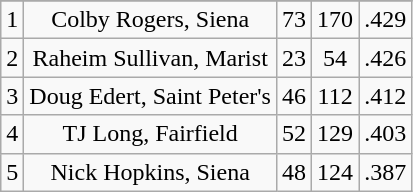<table class="wikitable sortable" style="text-align:center">
<tr>
</tr>
<tr>
<td>1</td>
<td>Colby Rogers, Siena</td>
<td>73</td>
<td>170</td>
<td>.429</td>
</tr>
<tr>
<td>2</td>
<td>Raheim Sullivan, Marist</td>
<td>23</td>
<td>54</td>
<td>.426</td>
</tr>
<tr>
<td>3</td>
<td>Doug Edert, Saint Peter's</td>
<td>46</td>
<td>112</td>
<td>.412</td>
</tr>
<tr>
<td>4</td>
<td>TJ Long, Fairfield</td>
<td>52</td>
<td>129</td>
<td>.403</td>
</tr>
<tr>
<td>5</td>
<td>Nick Hopkins, Siena</td>
<td>48</td>
<td>124</td>
<td>.387</td>
</tr>
</table>
